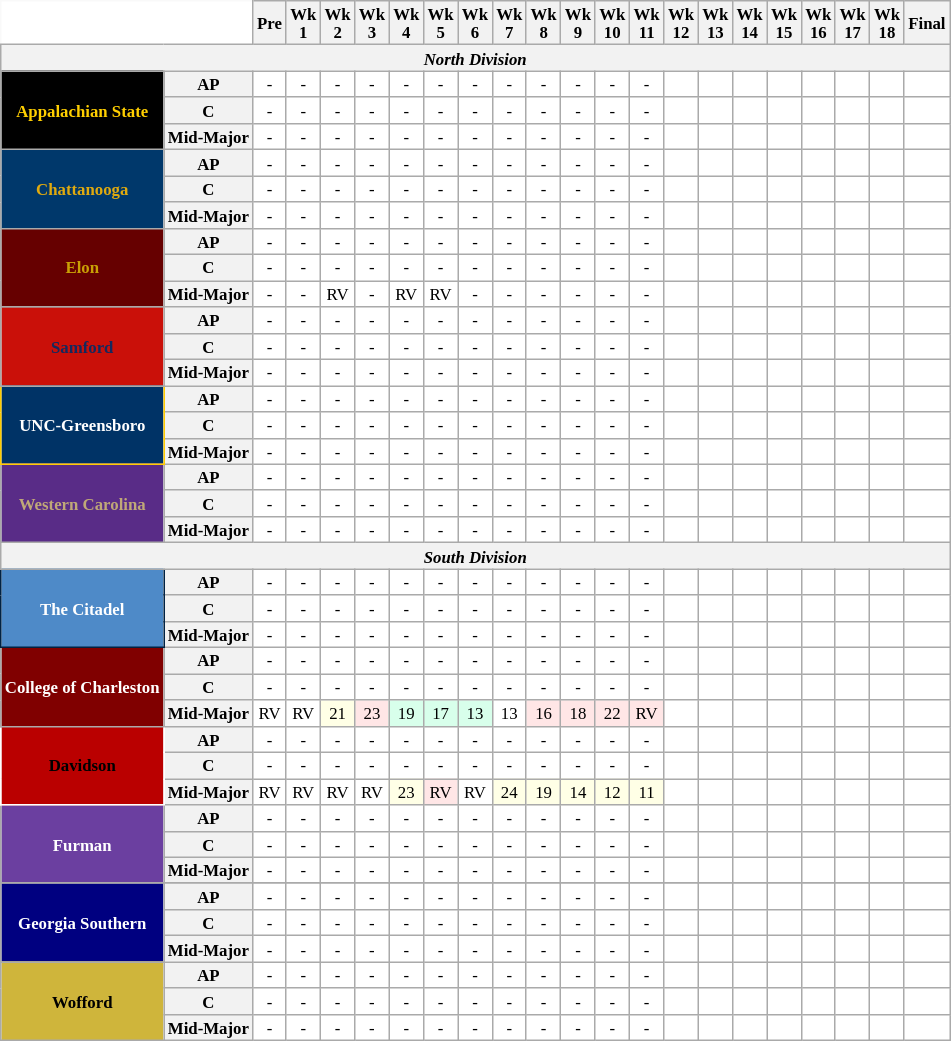<table class="wikitable" style="white-space:nowrap;font-size:70%;">
<tr>
<th colspan=2 style="background:white; border-top-style:hidden; border-left-style:hidden;"> </th>
<th>Pre</th>
<th>Wk<br>1</th>
<th>Wk<br>2</th>
<th>Wk<br>3</th>
<th>Wk<br>4</th>
<th>Wk<br>5</th>
<th>Wk<br>6</th>
<th>Wk<br>7</th>
<th>Wk<br>8</th>
<th>Wk<br>9</th>
<th>Wk<br>10</th>
<th>Wk<br>11</th>
<th>Wk<br>12</th>
<th>Wk<br>13</th>
<th>Wk<br>14</th>
<th>Wk<br>15</th>
<th>Wk<br>16</th>
<th>Wk<br>17</th>
<th>Wk<br>18</th>
<th>Final</th>
</tr>
<tr>
<th colspan=22><em>North Division</em></th>
</tr>
<tr style="text-align:center;">
<th rowspan=3 style="background:#000000; color:#FFCF00;">Appalachian State</th>
<th>AP</th>
<td style="background:#FFF;">-</td>
<td style="background:#FFF;">-</td>
<td style="background:#FFF;">-</td>
<td style="background:#FFF;">-</td>
<td style="background:#FFF;">-</td>
<td style="background:#FFF;">-</td>
<td style="background:#FFF;">-</td>
<td style="background:#FFF;">-</td>
<td style="background:#FFF;">-</td>
<td style="background:#FFF;">-</td>
<td style="background:#FFF;">-</td>
<td style="background:#FFF;">-</td>
<td style="background:#FFF;"></td>
<td style="background:#FFF;"></td>
<td style="background:#FFF;"></td>
<td style="background:#FFF;"></td>
<td style="background:#FFF;"></td>
<td style="background:#FFF;"></td>
<td style="background:#FFF;"></td>
<td style="background:#FFF;"></td>
</tr>
<tr style="text-align:center;">
<th>C</th>
<td style="background:#FFF;">-</td>
<td style="background:#FFF;">-</td>
<td style="background:#FFF;">-</td>
<td style="background:#FFF;">-</td>
<td style="background:#FFF;">-</td>
<td style="background:#FFF;">-</td>
<td style="background:#FFF;">-</td>
<td style="background:#FFF;">-</td>
<td style="background:#FFF;">-</td>
<td style="background:#FFF;">-</td>
<td style="background:#FFF;">-</td>
<td style="background:#FFF;">-</td>
<td style="background:#FFF;"></td>
<td style="background:#FFF;"></td>
<td style="background:#FFF;"></td>
<td style="background:#FFF;"></td>
<td style="background:#FFF;"></td>
<td style="background:#FFF;"></td>
<td style="background:#FFF;"></td>
<td style="background:#FFF;"></td>
</tr>
<tr style="text-align:center;">
<th>Mid-Major</th>
<td style="background:#FFF;">-</td>
<td style="background:#FFF;">-</td>
<td style="background:#FFF;">-</td>
<td style="background:#FFF;">-</td>
<td style="background:#FFF;">-</td>
<td style="background:#FFF;">-</td>
<td style="background:#FFF;">-</td>
<td style="background:#FFF;">-</td>
<td style="background:#FFF;">-</td>
<td style="background:#FFF;">-</td>
<td style="background:#FFF;">-</td>
<td style="background:#FFF;">-</td>
<td style="background:#FFF;"></td>
<td style="background:#FFF;"></td>
<td style="background:#FFF;"></td>
<td style="background:#FFF;"></td>
<td style="background:#FFF;"></td>
<td style="background:#FFF;"></td>
<td style="background:#FFF;"></td>
<td style="background:#FFF;"></td>
</tr>
<tr style="text-align:center;">
<th rowspan=3 style="background:#00386B; color:#E0AA0F;">Chattanooga</th>
<th>AP</th>
<td style="background:#FFF;">-</td>
<td style="background:#FFF;">-</td>
<td style="background:#FFF;">-</td>
<td style="background:#FFF;">-</td>
<td style="background:#FFF;">-</td>
<td style="background:#FFF;">-</td>
<td style="background:#FFF;">-</td>
<td style="background:#FFF;">-</td>
<td style="background:#FFF;">-</td>
<td style="background:#FFF;">-</td>
<td style="background:#FFF;">-</td>
<td style="background:#FFF;">-</td>
<td style="background:#FFF;"></td>
<td style="background:#FFF;"></td>
<td style="background:#FFF;"></td>
<td style="background:#FFF;"></td>
<td style="background:#FFF;"></td>
<td style="background:#FFF;"></td>
<td style="background:#FFF;"></td>
<td style="background:#FFF;"></td>
</tr>
<tr style="text-align:center;">
<th>C</th>
<td style="background:#FFF;">-</td>
<td style="background:#FFF;">-</td>
<td style="background:#FFF;">-</td>
<td style="background:#FFF;">-</td>
<td style="background:#FFF;">-</td>
<td style="background:#FFF;">-</td>
<td style="background:#FFF;">-</td>
<td style="background:#FFF;">-</td>
<td style="background:#FFF;">-</td>
<td style="background:#FFF;">-</td>
<td style="background:#FFF;">-</td>
<td style="background:#FFF;">-</td>
<td style="background:#FFF;"></td>
<td style="background:#FFF;"></td>
<td style="background:#FFF;"></td>
<td style="background:#FFF;"></td>
<td style="background:#FFF;"></td>
<td style="background:#FFF;"></td>
<td style="background:#FFF;"></td>
<td style="background:#FFF;"></td>
</tr>
<tr style="text-align:center;">
<th>Mid-Major</th>
<td style="background:#FFF;">-</td>
<td style="background:#FFF;">-</td>
<td style="background:#FFF;">-</td>
<td style="background:#FFF;">-</td>
<td style="background:#FFF;">-</td>
<td style="background:#FFF;">-</td>
<td style="background:#FFF;">-</td>
<td style="background:#FFF;">-</td>
<td style="background:#FFF;">-</td>
<td style="background:#FFF;">-</td>
<td style="background:#FFF;">-</td>
<td style="background:#FFF;">-</td>
<td style="background:#FFF;"></td>
<td style="background:#FFF;"></td>
<td style="background:#FFF;"></td>
<td style="background:#FFF;"></td>
<td style="background:#FFF;"></td>
<td style="background:#FFF;"></td>
<td style="background:#FFF;"></td>
<td style="background:#FFF;"></td>
</tr>
<tr style="text-align:center;">
<th rowspan=3 style="background:#660000; color:#C99F05;">Elon</th>
<th>AP</th>
<td style="background:#FFF;">-</td>
<td style="background:#FFF;">-</td>
<td style="background:#FFF;">-</td>
<td style="background:#FFF;">-</td>
<td style="background:#FFF;">-</td>
<td style="background:#FFF;">-</td>
<td style="background:#FFF;">-</td>
<td style="background:#FFF;">-</td>
<td style="background:#FFF;">-</td>
<td style="background:#FFF;">-</td>
<td style="background:#FFF;">-</td>
<td style="background:#FFF;">-</td>
<td style="background:#FFF;"></td>
<td style="background:#FFF;"></td>
<td style="background:#FFF;"></td>
<td style="background:#FFF;"></td>
<td style="background:#FFF;"></td>
<td style="background:#FFF;"></td>
<td style="background:#FFF;"></td>
<td style="background:#FFF;"></td>
</tr>
<tr style="text-align:center;">
<th>C</th>
<td style="background:#FFF;">-</td>
<td style="background:#FFF;">-</td>
<td style="background:#FFF;">-</td>
<td style="background:#FFF;">-</td>
<td style="background:#FFF;">-</td>
<td style="background:#FFF;">-</td>
<td style="background:#FFF;">-</td>
<td style="background:#FFF;">-</td>
<td style="background:#FFF;">-</td>
<td style="background:#FFF;">-</td>
<td style="background:#FFF;">-</td>
<td style="background:#FFF;">-</td>
<td style="background:#FFF;"></td>
<td style="background:#FFF;"></td>
<td style="background:#FFF;"></td>
<td style="background:#FFF;"></td>
<td style="background:#FFF;"></td>
<td style="background:#FFF;"></td>
<td style="background:#FFF;"></td>
<td style="background:#FFF;"></td>
</tr>
<tr style="text-align:center;">
<th>Mid-Major</th>
<td style="background:#FFF;">-</td>
<td style="background:#FFF;">-</td>
<td style="background:#FFF;">RV</td>
<td style="background:#FFF;">-</td>
<td style="background:#FFF;">RV</td>
<td style="background:#FFF;">RV</td>
<td style="background:#FFF;">-</td>
<td style="background:#FFF;">-</td>
<td style="background:#FFF;">-</td>
<td style="background:#FFF;">-</td>
<td style="background:#FFF;">-</td>
<td style="background:#FFF;">-</td>
<td style="background:#FFF;"></td>
<td style="background:#FFF;"></td>
<td style="background:#FFF;"></td>
<td style="background:#FFF;"></td>
<td style="background:#FFF;"></td>
<td style="background:#FFF;"></td>
<td style="background:#FFF;"></td>
<td style="background:#FFF;"></td>
</tr>
<tr style="text-align:center;">
<th rowspan=3 style="background:#ca1009; color:#14295e;">Samford</th>
<th>AP</th>
<td style="background:#FFF;">-</td>
<td style="background:#FFF;">-</td>
<td style="background:#FFF;">-</td>
<td style="background:#FFF;">-</td>
<td style="background:#FFF;">-</td>
<td style="background:#FFF;">-</td>
<td style="background:#FFF;">-</td>
<td style="background:#FFF;">-</td>
<td style="background:#FFF;">-</td>
<td style="background:#FFF;">-</td>
<td style="background:#FFF;">-</td>
<td style="background:#FFF;">-</td>
<td style="background:#FFF;"></td>
<td style="background:#FFF;"></td>
<td style="background:#FFF;"></td>
<td style="background:#FFF;"></td>
<td style="background:#FFF;"></td>
<td style="background:#FFF;"></td>
<td style="background:#FFF;"></td>
<td style="background:#FFF;"></td>
</tr>
<tr style="text-align:center;">
<th>C</th>
<td style="background:#FFF;">-</td>
<td style="background:#FFF;">-</td>
<td style="background:#FFF;">-</td>
<td style="background:#FFF;">-</td>
<td style="background:#FFF;">-</td>
<td style="background:#FFF;">-</td>
<td style="background:#FFF;">-</td>
<td style="background:#FFF;">-</td>
<td style="background:#FFF;">-</td>
<td style="background:#FFF;">-</td>
<td style="background:#FFF;">-</td>
<td style="background:#FFF;">-</td>
<td style="background:#FFF;"></td>
<td style="background:#FFF;"></td>
<td style="background:#FFF;"></td>
<td style="background:#FFF;"></td>
<td style="background:#FFF;"></td>
<td style="background:#FFF;"></td>
<td style="background:#FFF;"></td>
<td style="background:#FFF;"></td>
</tr>
<tr style="text-align:center;">
<th>Mid-Major</th>
<td style="background:#FFF;">-</td>
<td style="background:#FFF;">-</td>
<td style="background:#FFF;">-</td>
<td style="background:#FFF;">-</td>
<td style="background:#FFF;">-</td>
<td style="background:#FFF;">-</td>
<td style="background:#FFF;">-</td>
<td style="background:#FFF;">-</td>
<td style="background:#FFF;">-</td>
<td style="background:#FFF;">-</td>
<td style="background:#FFF;">-</td>
<td style="background:#FFF;">-</td>
<td style="background:#FFF;"></td>
<td style="background:#FFF;"></td>
<td style="background:#FFF;"></td>
<td style="background:#FFF;"></td>
<td style="background:#FFF;"></td>
<td style="background:#FFF;"></td>
<td style="background:#FFF;"></td>
<td style="background:#FFF;"></td>
</tr>
<tr style="text-align:center;">
<th rowspan=3 style="background:#003366; border:1px solid #FFCC00; color:#FFFFFF;">UNC-Greensboro</th>
<th>AP</th>
<td style="background:#FFF;">-</td>
<td style="background:#FFF;">-</td>
<td style="background:#FFF;">-</td>
<td style="background:#FFF;">-</td>
<td style="background:#FFF;">-</td>
<td style="background:#FFF;">-</td>
<td style="background:#FFF;">-</td>
<td style="background:#FFF;">-</td>
<td style="background:#FFF;">-</td>
<td style="background:#FFF;">-</td>
<td style="background:#FFF;">-</td>
<td style="background:#FFF;">-</td>
<td style="background:#FFF;"></td>
<td style="background:#FFF;"></td>
<td style="background:#FFF;"></td>
<td style="background:#FFF;"></td>
<td style="background:#FFF;"></td>
<td style="background:#FFF;"></td>
<td style="background:#FFF;"></td>
<td style="background:#FFF;"></td>
</tr>
<tr style="text-align:center;">
<th>C</th>
<td style="background:#FFF;">-</td>
<td style="background:#FFF;">-</td>
<td style="background:#FFF;">-</td>
<td style="background:#FFF;">-</td>
<td style="background:#FFF;">-</td>
<td style="background:#FFF;">-</td>
<td style="background:#FFF;">-</td>
<td style="background:#FFF;">-</td>
<td style="background:#FFF;">-</td>
<td style="background:#FFF;">-</td>
<td style="background:#FFF;">-</td>
<td style="background:#FFF;">-</td>
<td style="background:#FFF;"></td>
<td style="background:#FFF;"></td>
<td style="background:#FFF;"></td>
<td style="background:#FFF;"></td>
<td style="background:#FFF;"></td>
<td style="background:#FFF;"></td>
<td style="background:#FFF;"></td>
<td style="background:#FFF;"></td>
</tr>
<tr style="text-align:center;">
<th>Mid-Major</th>
<td style="background:#FFF;">-</td>
<td style="background:#FFF;">-</td>
<td style="background:#FFF;">-</td>
<td style="background:#FFF;">-</td>
<td style="background:#FFF;">-</td>
<td style="background:#FFF;">-</td>
<td style="background:#FFF;">-</td>
<td style="background:#FFF;">-</td>
<td style="background:#FFF;">-</td>
<td style="background:#FFF;">-</td>
<td style="background:#FFF;">-</td>
<td style="background:#FFF;">-</td>
<td style="background:#FFF;"></td>
<td style="background:#FFF;"></td>
<td style="background:#FFF;"></td>
<td style="background:#FFF;"></td>
<td style="background:#FFF;"></td>
<td style="background:#FFF;"></td>
<td style="background:#FFF;"></td>
<td style="background:#FFF;"></td>
</tr>
<tr style="text-align:center;">
<th rowspan=3 style="background:#592c87; color:#c0a878;">Western Carolina</th>
<th>AP</th>
<td style="background:#FFF;">-</td>
<td style="background:#FFF;">-</td>
<td style="background:#FFF;">-</td>
<td style="background:#FFF;">-</td>
<td style="background:#FFF;">-</td>
<td style="background:#FFF;">-</td>
<td style="background:#FFF;">-</td>
<td style="background:#FFF;">-</td>
<td style="background:#FFF;">-</td>
<td style="background:#FFF;">-</td>
<td style="background:#FFF;">-</td>
<td style="background:#FFF;">-</td>
<td style="background:#FFF;"></td>
<td style="background:#FFF;"></td>
<td style="background:#FFF;"></td>
<td style="background:#FFF;"></td>
<td style="background:#FFF;"></td>
<td style="background:#FFF;"></td>
<td style="background:#FFF;"></td>
<td style="background:#FFF;"></td>
</tr>
<tr style="text-align:center;">
<th>C</th>
<td style="background:#FFF;">-</td>
<td style="background:#FFF;">-</td>
<td style="background:#FFF;">-</td>
<td style="background:#FFF;">-</td>
<td style="background:#FFF;">-</td>
<td style="background:#FFF;">-</td>
<td style="background:#FFF;">-</td>
<td style="background:#FFF;">-</td>
<td style="background:#FFF;">-</td>
<td style="background:#FFF;">-</td>
<td style="background:#FFF;">-</td>
<td style="background:#FFF;">-</td>
<td style="background:#FFF;"></td>
<td style="background:#FFF;"></td>
<td style="background:#FFF;"></td>
<td style="background:#FFF;"></td>
<td style="background:#FFF;"></td>
<td style="background:#FFF;"></td>
<td style="background:#FFF;"></td>
<td style="background:#FFF;"></td>
</tr>
<tr style="text-align:center;">
<th>Mid-Major</th>
<td style="background:#FFF;">-</td>
<td style="background:#FFF;">-</td>
<td style="background:#FFF;">-</td>
<td style="background:#FFF;">-</td>
<td style="background:#FFF;">-</td>
<td style="background:#FFF;">-</td>
<td style="background:#FFF;">-</td>
<td style="background:#FFF;">-</td>
<td style="background:#FFF;">-</td>
<td style="background:#FFF;">-</td>
<td style="background:#FFF;">-</td>
<td style="background:#FFF;">-</td>
<td style="background:#FFF;"></td>
<td style="background:#FFF;"></td>
<td style="background:#FFF;"></td>
<td style="background:#FFF;"></td>
<td style="background:#FFF;"></td>
<td style="background:#FFF;"></td>
<td style="background:#FFF;"></td>
<td style="background:#FFF;"></td>
</tr>
<tr>
<th colspan=22><em>South Division</em></th>
</tr>
<tr style="text-align:center;">
<th rowspan=3 style="background:#4E8AC8; border:1px solid #012243; color:#FFFFFF;">The Citadel</th>
<th>AP</th>
<td style="background:#FFF;">-</td>
<td style="background:#FFF;">-</td>
<td style="background:#FFF;">-</td>
<td style="background:#FFF;">-</td>
<td style="background:#FFF;">-</td>
<td style="background:#FFF;">-</td>
<td style="background:#FFF;">-</td>
<td style="background:#FFF;">-</td>
<td style="background:#FFF;">-</td>
<td style="background:#FFF;">-</td>
<td style="background:#FFF;">-</td>
<td style="background:#FFF;">-</td>
<td style="background:#FFF;"></td>
<td style="background:#FFF;"></td>
<td style="background:#FFF;"></td>
<td style="background:#FFF;"></td>
<td style="background:#FFF;"></td>
<td style="background:#FFF;"></td>
<td style="background:#FFF;"></td>
<td style="background:#FFF;"></td>
</tr>
<tr style="text-align:center;">
<th>C</th>
<td style="background:#FFF;">-</td>
<td style="background:#FFF;">-</td>
<td style="background:#FFF;">-</td>
<td style="background:#FFF;">-</td>
<td style="background:#FFF;">-</td>
<td style="background:#FFF;">-</td>
<td style="background:#FFF;">-</td>
<td style="background:#FFF;">-</td>
<td style="background:#FFF;">-</td>
<td style="background:#FFF;">-</td>
<td style="background:#FFF;">-</td>
<td style="background:#FFF;">-</td>
<td style="background:#FFF;"></td>
<td style="background:#FFF;"></td>
<td style="background:#FFF;"></td>
<td style="background:#FFF;"></td>
<td style="background:#FFF;"></td>
<td style="background:#FFF;"></td>
<td style="background:#FFF;"></td>
<td style="background:#FFF;"></td>
</tr>
<tr style="text-align:center;">
<th>Mid-Major</th>
<td style="background:#FFF;">-</td>
<td style="background:#FFF;">-</td>
<td style="background:#FFF;">-</td>
<td style="background:#FFF;">-</td>
<td style="background:#FFF;">-</td>
<td style="background:#FFF;">-</td>
<td style="background:#FFF;">-</td>
<td style="background:#FFF;">-</td>
<td style="background:#FFF;">-</td>
<td style="background:#FFF;">-</td>
<td style="background:#FFF;">-</td>
<td style="background:#FFF;">-</td>
<td style="background:#FFF;"></td>
<td style="background:#FFF;"></td>
<td style="background:#FFF;"></td>
<td style="background:#FFF;"></td>
<td style="background:#FFF;"></td>
<td style="background:#FFF;"></td>
<td style="background:#FFF;"></td>
<td style="background:#FFF;"></td>
</tr>
<tr style="text-align:center;">
<th rowspan=3 style="background:#800000; color:#FFFFFF;">College of Charleston</th>
<th>AP</th>
<td style="background:#FFF;">-</td>
<td style="background:#FFF;">-</td>
<td style="background:#FFF;">-</td>
<td style="background:#FFF;">-</td>
<td style="background:#FFF;">-</td>
<td style="background:#FFF;">-</td>
<td style="background:#FFF;">-</td>
<td style="background:#FFF;">-</td>
<td style="background:#FFF;">-</td>
<td style="background:#FFF;">-</td>
<td style="background:#FFF;">-</td>
<td style="background:#FFF;">-</td>
<td style="background:#FFF;"></td>
<td style="background:#FFF;"></td>
<td style="background:#FFF;"></td>
<td style="background:#FFF;"></td>
<td style="background:#FFF;"></td>
<td style="background:#FFF;"></td>
<td style="background:#FFF;"></td>
<td style="background:#FFF;"></td>
</tr>
<tr style="text-align:center;">
<th>C</th>
<td style="background:#FFF;">-</td>
<td style="background:#FFF;">-</td>
<td style="background:#FFF;">-</td>
<td style="background:#FFF;">-</td>
<td style="background:#FFF;">-</td>
<td style="background:#FFF;">-</td>
<td style="background:#FFF;">-</td>
<td style="background:#FFF;">-</td>
<td style="background:#FFF;">-</td>
<td style="background:#FFF;">-</td>
<td style="background:#FFF;">-</td>
<td style="background:#FFF;">-</td>
<td style="background:#FFF;"></td>
<td style="background:#FFF;"></td>
<td style="background:#FFF;"></td>
<td style="background:#FFF;"></td>
<td style="background:#FFF;"></td>
<td style="background:#FFF;"></td>
<td style="background:#FFF;"></td>
<td style="background:#FFF;"></td>
</tr>
<tr style="text-align:center;">
<th>Mid-Major</th>
<td style="background:#FFF;">RV</td>
<td style="background:#FFF;">RV</td>
<td style="background:#ffffe6;">21</td>
<td style="background:#ffe6e6;">23</td>
<td style="background:#d8ffeb;">19</td>
<td style="background:#d8ffeb;">17</td>
<td style="background:#d8ffeb;">13</td>
<td style="background:#FFF;">13</td>
<td style="background:#ffe6e6;">16</td>
<td style="background:#ffe6e6;">18</td>
<td style="background:#ffe6e6;">22</td>
<td style="background:#ffe6e6;">RV</td>
<td style="background:#FFF;"></td>
<td style="background:#FFF;"></td>
<td style="background:#FFF;"></td>
<td style="background:#FFF;"></td>
<td style="background:#FFF;"></td>
<td style="background:#FFF;"></td>
<td style="background:#FFF;"></td>
<td style="background:#FFF;"></td>
</tr>
<tr style="text-align:center;">
<th rowspan=3 style="background:#BA0000; border:1px solid #FFFFFF; color:#000000;">Davidson</th>
<th>AP</th>
<td style="background:#FFF;">-</td>
<td style="background:#FFF;">-</td>
<td style="background:#FFF;">-</td>
<td style="background:#FFF;">-</td>
<td style="background:#FFF;">-</td>
<td style="background:#FFF;">-</td>
<td style="background:#FFF;">-</td>
<td style="background:#FFF;">-</td>
<td style="background:#FFF;">-</td>
<td style="background:#FFF;">-</td>
<td style="background:#FFF;">-</td>
<td style="background:#FFF;">-</td>
<td style="background:#FFF;"></td>
<td style="background:#FFF;"></td>
<td style="background:#FFF;"></td>
<td style="background:#FFF;"></td>
<td style="background:#FFF;"></td>
<td style="background:#FFF;"></td>
<td style="background:#FFF;"></td>
<td style="background:#FFF;"></td>
</tr>
<tr style="text-align:center;">
<th>C</th>
<td style="background:#FFF;">-</td>
<td style="background:#FFF;">-</td>
<td style="background:#FFF;">-</td>
<td style="background:#FFF;">-</td>
<td style="background:#FFF;">-</td>
<td style="background:#FFF;">-</td>
<td style="background:#FFF;">-</td>
<td style="background:#FFF;">-</td>
<td style="background:#FFF;">-</td>
<td style="background:#FFF;">-</td>
<td style="background:#FFF;">-</td>
<td style="background:#FFF;">-</td>
<td style="background:#FFF;"></td>
<td style="background:#FFF;"></td>
<td style="background:#FFF;"></td>
<td style="background:#FFF;"></td>
<td style="background:#FFF;"></td>
<td style="background:#FFF;"></td>
<td style="background:#FFF;"></td>
<td style="background:#FFF;"></td>
</tr>
<tr style="text-align:center;">
<th>Mid-Major</th>
<td style="background:#FFF;">RV</td>
<td style="background:#FFF;">RV</td>
<td style="background:#FFF;">RV</td>
<td style="background:#FFF;">RV</td>
<td style="background:#ffffe6;">23</td>
<td style="background:#ffe6e6;">RV</td>
<td style="background:#FFF;">RV</td>
<td style="background:#ffffe6;">24</td>
<td style="background:#ffffe6;">19</td>
<td style="background:#ffffe6;">14</td>
<td style="background:#ffffe6;">12</td>
<td style="background:#ffffe6;">11</td>
<td style="background:#FFF;"></td>
<td style="background:#FFF;"></td>
<td style="background:#FFF;"></td>
<td style="background:#FFF;"></td>
<td style="background:#FFF;"></td>
<td style="background:#FFF;"></td>
<td style="background:#FFF;"></td>
<td style="background:#FFF;"></td>
</tr>
<tr style="text-align:center;">
<th rowspan=3 style="background:#6B3FA0; color:#FFFFFF;">Furman</th>
<th>AP</th>
<td style="background:#FFF;">-</td>
<td style="background:#FFF;">-</td>
<td style="background:#FFF;">-</td>
<td style="background:#FFF;">-</td>
<td style="background:#FFF;">-</td>
<td style="background:#FFF;">-</td>
<td style="background:#FFF;">-</td>
<td style="background:#FFF;">-</td>
<td style="background:#FFF;">-</td>
<td style="background:#FFF;">-</td>
<td style="background:#FFF;">-</td>
<td style="background:#FFF;">-</td>
<td style="background:#FFF;"></td>
<td style="background:#FFF;"></td>
<td style="background:#FFF;"></td>
<td style="background:#FFF;"></td>
<td style="background:#FFF;"></td>
<td style="background:#FFF;"></td>
<td style="background:#FFF;"></td>
<td style="background:#FFF;"></td>
</tr>
<tr style="text-align:center;">
<th>C</th>
<td style="background:#FFF;">-</td>
<td style="background:#FFF;">-</td>
<td style="background:#FFF;">-</td>
<td style="background:#FFF;">-</td>
<td style="background:#FFF;">-</td>
<td style="background:#FFF;">-</td>
<td style="background:#FFF;">-</td>
<td style="background:#FFF;">-</td>
<td style="background:#FFF;">-</td>
<td style="background:#FFF;">-</td>
<td style="background:#FFF;">-</td>
<td style="background:#FFF;">-</td>
<td style="background:#FFF;"></td>
<td style="background:#FFF;"></td>
<td style="background:#FFF;"></td>
<td style="background:#FFF;"></td>
<td style="background:#FFF;"></td>
<td style="background:#FFF;"></td>
<td style="background:#FFF;"></td>
<td style="background:#FFF;"></td>
</tr>
<tr style="text-align:center;">
<th>Mid-Major</th>
<td style="background:#FFF;">-</td>
<td style="background:#FFF;">-</td>
<td style="background:#FFF;">-</td>
<td style="background:#FFF;">-</td>
<td style="background:#FFF;">-</td>
<td style="background:#FFF;">-</td>
<td style="background:#FFF;">-</td>
<td style="background:#FFF;">-</td>
<td style="background:#FFF;">-</td>
<td style="background:#FFF;">-</td>
<td style="background:#FFF;">-</td>
<td style="background:#FFF;">-</td>
<td style="background:#FFF;"></td>
<td style="background:#FFF;"></td>
<td style="background:#FFF;"></td>
<td style="background:#FFF;"></td>
<td style="background:#FFF;"></td>
<td style="background:#FFF;"></td>
<td style="background:#FFF;"></td>
<td style="background:#FFF;"></td>
</tr>
<tr>
</tr>
<tr style="text-align:center;">
<th rowspan=3 style="background:#000080; color:#FFFFFF;">Georgia Southern</th>
<th>AP</th>
<td style="background:#FFF;">-</td>
<td style="background:#FFF;">-</td>
<td style="background:#FFF;">-</td>
<td style="background:#FFF;">-</td>
<td style="background:#FFF;">-</td>
<td style="background:#FFF;">-</td>
<td style="background:#FFF;">-</td>
<td style="background:#FFF;">-</td>
<td style="background:#FFF;">-</td>
<td style="background:#FFF;">-</td>
<td style="background:#FFF;">-</td>
<td style="background:#FFF;">-</td>
<td style="background:#FFF;"></td>
<td style="background:#FFF;"></td>
<td style="background:#FFF;"></td>
<td style="background:#FFF;"></td>
<td style="background:#FFF;"></td>
<td style="background:#FFF;"></td>
<td style="background:#FFF;"></td>
<td style="background:#FFF;"></td>
</tr>
<tr style="text-align:center;">
<th>C</th>
<td style="background:#FFF;">-</td>
<td style="background:#FFF;">-</td>
<td style="background:#FFF;">-</td>
<td style="background:#FFF;">-</td>
<td style="background:#FFF;">-</td>
<td style="background:#FFF;">-</td>
<td style="background:#FFF;">-</td>
<td style="background:#FFF;">-</td>
<td style="background:#FFF;">-</td>
<td style="background:#FFF;">-</td>
<td style="background:#FFF;">-</td>
<td style="background:#FFF;">-</td>
<td style="background:#FFF;"></td>
<td style="background:#FFF;"></td>
<td style="background:#FFF;"></td>
<td style="background:#FFF;"></td>
<td style="background:#FFF;"></td>
<td style="background:#FFF;"></td>
<td style="background:#FFF;"></td>
<td style="background:#FFF;"></td>
</tr>
<tr style="text-align:center;">
<th>Mid-Major</th>
<td style="background:#FFF;">-</td>
<td style="background:#FFF;">-</td>
<td style="background:#FFF;">-</td>
<td style="background:#FFF;">-</td>
<td style="background:#FFF;">-</td>
<td style="background:#FFF;">-</td>
<td style="background:#FFF;">-</td>
<td style="background:#FFF;">-</td>
<td style="background:#FFF;">-</td>
<td style="background:#FFF;">-</td>
<td style="background:#FFF;">-</td>
<td style="background:#FFF;">-</td>
<td style="background:#FFF;"></td>
<td style="background:#FFF;"></td>
<td style="background:#FFF;"></td>
<td style="background:#FFF;"></td>
<td style="background:#FFF;"></td>
<td style="background:#FFF;"></td>
<td style="background:#FFF;"></td>
<td style="background:#FFF;"></td>
</tr>
<tr style="text-align:center;">
<th rowspan=3 style="background:#CFB53B; color:#000000;">Wofford</th>
<th>AP</th>
<td style="background:#FFF;">-</td>
<td style="background:#FFF;">-</td>
<td style="background:#FFF;">-</td>
<td style="background:#FFF;">-</td>
<td style="background:#FFF;">-</td>
<td style="background:#FFF;">-</td>
<td style="background:#FFF;">-</td>
<td style="background:#FFF;">-</td>
<td style="background:#FFF;">-</td>
<td style="background:#FFF;">-</td>
<td style="background:#FFF;">-</td>
<td style="background:#FFF;">-</td>
<td style="background:#FFF;"></td>
<td style="background:#FFF;"></td>
<td style="background:#FFF;"></td>
<td style="background:#FFF;"></td>
<td style="background:#FFF;"></td>
<td style="background:#FFF;"></td>
<td style="background:#FFF;"></td>
<td style="background:#FFF;"></td>
</tr>
<tr style="text-align:center;">
<th>C</th>
<td style="background:#FFF;">-</td>
<td style="background:#FFF;">-</td>
<td style="background:#FFF;">-</td>
<td style="background:#FFF;">-</td>
<td style="background:#FFF;">-</td>
<td style="background:#FFF;">-</td>
<td style="background:#FFF;">-</td>
<td style="background:#FFF;">-</td>
<td style="background:#FFF;">-</td>
<td style="background:#FFF;">-</td>
<td style="background:#FFF;">-</td>
<td style="background:#FFF;">-</td>
<td style="background:#FFF;"></td>
<td style="background:#FFF;"></td>
<td style="background:#FFF;"></td>
<td style="background:#FFF;"></td>
<td style="background:#FFF;"></td>
<td style="background:#FFF;"></td>
<td style="background:#FFF;"></td>
<td style="background:#FFF;"></td>
</tr>
<tr style="text-align:center;">
<th>Mid-Major</th>
<td style="background:#FFF;">-</td>
<td style="background:#FFF;">-</td>
<td style="background:#FFF;">-</td>
<td style="background:#FFF;">-</td>
<td style="background:#FFF;">-</td>
<td style="background:#FFF;">-</td>
<td style="background:#FFF;">-</td>
<td style="background:#FFF;">-</td>
<td style="background:#FFF;">-</td>
<td style="background:#FFF;">-</td>
<td style="background:#FFF;">-</td>
<td style="background:#FFF;">-</td>
<td style="background:#FFF;"></td>
<td style="background:#FFF;"></td>
<td style="background:#FFF;"></td>
<td style="background:#FFF;"></td>
<td style="background:#FFF;"></td>
<td style="background:#FFF;"></td>
<td style="background:#FFF;"></td>
<td style="background:#FFF;"></td>
</tr>
</table>
